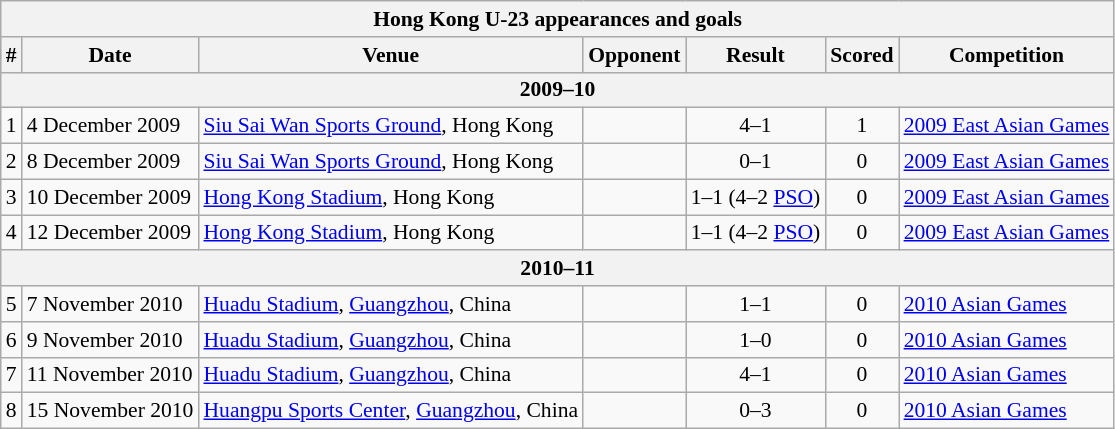<table class="wikitable collapsible collapsed" style="font-size:90%; text-align: left;" align=center>
<tr>
<th colspan="7"><strong>Hong Kong U-23 appearances and goals</strong></th>
</tr>
<tr bgcolor="#CCCCCC" align="center">
<th>#</th>
<th>Date</th>
<th>Venue</th>
<th>Opponent</th>
<th>Result</th>
<th>Scored</th>
<th>Competition</th>
</tr>
<tr>
<th colspan="7"><strong>2009–10</strong></th>
</tr>
<tr>
<td>1</td>
<td>4 December 2009</td>
<td><a href='#'>Siu Sai Wan Sports Ground</a>, Hong Kong</td>
<td></td>
<td align=center>4–1</td>
<td align=center>1</td>
<td><a href='#'>2009 East Asian Games</a></td>
</tr>
<tr>
<td>2</td>
<td>8 December 2009</td>
<td><a href='#'>Siu Sai Wan Sports Ground</a>, Hong Kong</td>
<td></td>
<td align=center>0–1</td>
<td align=center>0</td>
<td><a href='#'>2009 East Asian Games</a></td>
</tr>
<tr>
<td>3</td>
<td>10 December 2009</td>
<td><a href='#'>Hong Kong Stadium</a>, Hong Kong</td>
<td></td>
<td align=center>1–1 (4–2 <a href='#'>PSO</a>)</td>
<td align=center>0</td>
<td><a href='#'>2009 East Asian Games</a></td>
</tr>
<tr>
<td>4</td>
<td>12 December 2009</td>
<td><a href='#'>Hong Kong Stadium</a>, Hong Kong</td>
<td></td>
<td align=center>1–1 (4–2 <a href='#'>PSO</a>)</td>
<td align=center>0</td>
<td><a href='#'>2009 East Asian Games</a></td>
</tr>
<tr>
<th colspan="7"><strong>2010–11</strong></th>
</tr>
<tr>
<td>5</td>
<td>7 November 2010</td>
<td><a href='#'>Huadu Stadium</a>, <a href='#'>Guangzhou</a>, China</td>
<td></td>
<td align=center>1–1</td>
<td align=center>0</td>
<td><a href='#'>2010 Asian Games</a></td>
</tr>
<tr>
<td>6</td>
<td>9 November 2010</td>
<td><a href='#'>Huadu Stadium</a>, <a href='#'>Guangzhou</a>, China</td>
<td></td>
<td align=center>1–0</td>
<td align=center>0</td>
<td><a href='#'>2010 Asian Games</a></td>
</tr>
<tr>
<td>7</td>
<td>11 November 2010</td>
<td><a href='#'>Huadu Stadium</a>, <a href='#'>Guangzhou</a>, China</td>
<td></td>
<td align=center>4–1</td>
<td align=center>0</td>
<td><a href='#'>2010 Asian Games</a></td>
</tr>
<tr>
<td>8</td>
<td>15 November 2010</td>
<td><a href='#'>Huangpu Sports Center</a>, <a href='#'>Guangzhou</a>, China</td>
<td></td>
<td align=center>0–3</td>
<td align=center>0</td>
<td><a href='#'>2010 Asian Games</a></td>
</tr>
</table>
